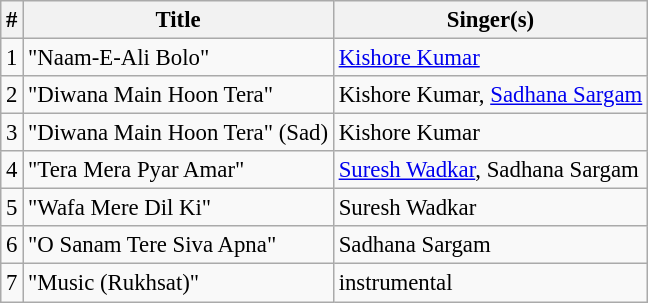<table class="wikitable" style="font-size:95%;">
<tr>
<th>#</th>
<th>Title</th>
<th>Singer(s)</th>
</tr>
<tr>
<td>1</td>
<td>"Naam-E-Ali Bolo"</td>
<td><a href='#'>Kishore Kumar</a></td>
</tr>
<tr>
<td>2</td>
<td>"Diwana Main Hoon Tera"</td>
<td>Kishore Kumar, <a href='#'>Sadhana Sargam</a></td>
</tr>
<tr>
<td>3</td>
<td>"Diwana Main Hoon Tera" (Sad)</td>
<td>Kishore Kumar</td>
</tr>
<tr>
<td>4</td>
<td>"Tera Mera Pyar Amar"</td>
<td><a href='#'>Suresh Wadkar</a>, Sadhana Sargam</td>
</tr>
<tr>
<td>5</td>
<td>"Wafa Mere Dil Ki"</td>
<td>Suresh Wadkar</td>
</tr>
<tr>
<td>6</td>
<td>"O Sanam Tere Siva Apna"</td>
<td>Sadhana Sargam</td>
</tr>
<tr>
<td>7</td>
<td>"Music (Rukhsat)"</td>
<td>instrumental</td>
</tr>
</table>
